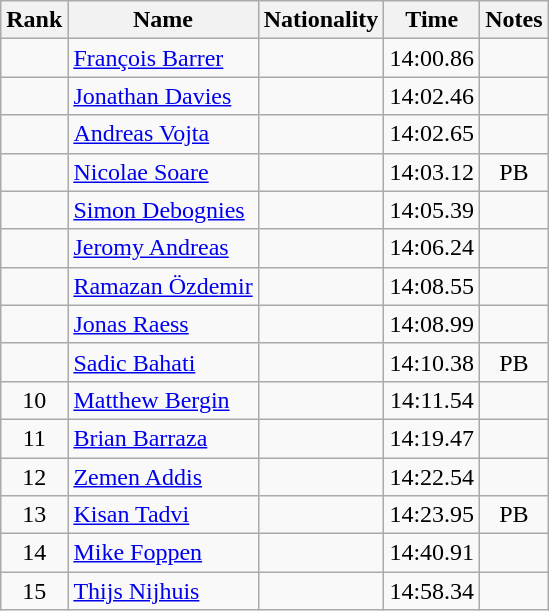<table class="wikitable sortable" style="text-align:center">
<tr>
<th>Rank</th>
<th>Name</th>
<th>Nationality</th>
<th>Time</th>
<th>Notes</th>
</tr>
<tr>
<td></td>
<td align=left><a href='#'>François Barrer</a></td>
<td align=left></td>
<td>14:00.86</td>
<td></td>
</tr>
<tr>
<td></td>
<td align=left><a href='#'>Jonathan Davies</a></td>
<td align=left></td>
<td>14:02.46</td>
<td></td>
</tr>
<tr>
<td></td>
<td align=left><a href='#'>Andreas Vojta</a></td>
<td align=left></td>
<td>14:02.65</td>
<td></td>
</tr>
<tr>
<td></td>
<td align=left><a href='#'>Nicolae Soare</a></td>
<td align=left></td>
<td>14:03.12</td>
<td>PB</td>
</tr>
<tr>
<td></td>
<td align=left><a href='#'>Simon Debognies</a></td>
<td align=left></td>
<td>14:05.39</td>
<td></td>
</tr>
<tr>
<td></td>
<td align=left><a href='#'>Jeromy Andreas</a></td>
<td align=left></td>
<td>14:06.24</td>
<td></td>
</tr>
<tr>
<td></td>
<td align=left><a href='#'>Ramazan Özdemir</a></td>
<td align=left></td>
<td>14:08.55</td>
<td></td>
</tr>
<tr>
<td></td>
<td align=left><a href='#'>Jonas Raess</a></td>
<td align=left></td>
<td>14:08.99</td>
<td></td>
</tr>
<tr>
<td></td>
<td align=left><a href='#'>Sadic Bahati</a></td>
<td align=left></td>
<td>14:10.38</td>
<td>PB</td>
</tr>
<tr>
<td>10</td>
<td align=left><a href='#'>Matthew Bergin</a></td>
<td align=left></td>
<td>14:11.54</td>
<td></td>
</tr>
<tr>
<td>11</td>
<td align=left><a href='#'>Brian Barraza</a></td>
<td align=left></td>
<td>14:19.47</td>
<td></td>
</tr>
<tr>
<td>12</td>
<td align=left><a href='#'>Zemen Addis</a></td>
<td align=left></td>
<td>14:22.54</td>
<td></td>
</tr>
<tr>
<td>13</td>
<td align=left><a href='#'>Kisan Tadvi</a></td>
<td align=left></td>
<td>14:23.95</td>
<td>PB</td>
</tr>
<tr>
<td>14</td>
<td align=left><a href='#'>Mike Foppen</a></td>
<td align=left></td>
<td>14:40.91</td>
<td></td>
</tr>
<tr>
<td>15</td>
<td align=left><a href='#'>Thijs Nijhuis</a></td>
<td align=left></td>
<td>14:58.34</td>
<td></td>
</tr>
</table>
